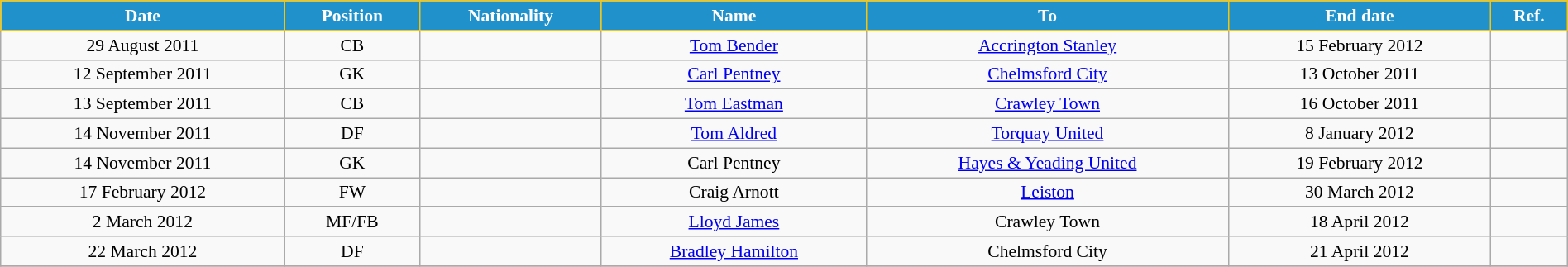<table class="wikitable" style="text-align:center; font-size:90%; width:100%;">
<tr>
<th style="background:#2191CC; color:white; border:1px solid #F7C408; text-align:center;">Date</th>
<th style="background:#2191CC; color:white; border:1px solid #F7C408; text-align:center;">Position</th>
<th style="background:#2191CC; color:white; border:1px solid #F7C408; text-align:center;">Nationality</th>
<th style="background:#2191CC; color:white; border:1px solid #F7C408; text-align:center;">Name</th>
<th style="background:#2191CC; color:white; border:1px solid #F7C408; text-align:center;">To</th>
<th style="background:#2191CC; color:white; border:1px solid #F7C408; text-align:center;">End date</th>
<th style="background:#2191CC; color:white; border:1px solid #F7C408; text-align:center;">Ref.</th>
</tr>
<tr>
<td>29 August 2011</td>
<td>CB</td>
<td></td>
<td><a href='#'>Tom Bender</a></td>
<td> <a href='#'>Accrington Stanley</a></td>
<td>15 February 2012</td>
<td></td>
</tr>
<tr>
<td>12 September 2011</td>
<td>GK</td>
<td></td>
<td><a href='#'>Carl Pentney</a></td>
<td> <a href='#'>Chelmsford City</a></td>
<td>13 October 2011</td>
<td></td>
</tr>
<tr>
<td>13 September 2011</td>
<td>CB</td>
<td></td>
<td><a href='#'>Tom Eastman</a></td>
<td> <a href='#'>Crawley Town</a></td>
<td>16 October 2011</td>
<td></td>
</tr>
<tr>
<td>14 November 2011</td>
<td>DF</td>
<td></td>
<td><a href='#'>Tom Aldred</a></td>
<td> <a href='#'>Torquay United</a></td>
<td>8 January 2012</td>
<td></td>
</tr>
<tr>
<td>14 November 2011</td>
<td>GK</td>
<td></td>
<td>Carl Pentney</td>
<td> <a href='#'>Hayes & Yeading United</a></td>
<td>19 February 2012</td>
<td></td>
</tr>
<tr>
<td>17 February 2012</td>
<td>FW</td>
<td></td>
<td>Craig Arnott</td>
<td> <a href='#'>Leiston</a></td>
<td>30 March 2012</td>
<td></td>
</tr>
<tr>
<td>2 March 2012</td>
<td>MF/FB</td>
<td></td>
<td><a href='#'>Lloyd James</a></td>
<td> Crawley Town</td>
<td>18 April 2012</td>
<td></td>
</tr>
<tr>
<td>22 March 2012</td>
<td>DF</td>
<td></td>
<td><a href='#'>Bradley Hamilton</a></td>
<td> Chelmsford City</td>
<td>21 April 2012</td>
<td></td>
</tr>
<tr>
</tr>
</table>
